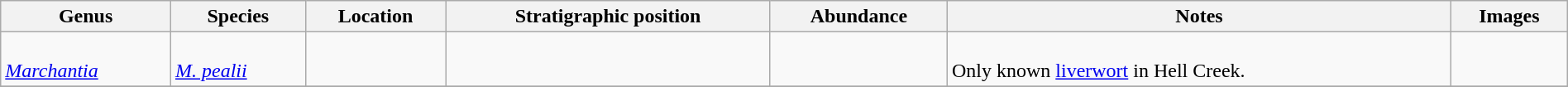<table class="wikitable sortable"  style="margin:auto; width:100%;">
<tr>
<th>Genus</th>
<th>Species</th>
<th>Location</th>
<th>Stratigraphic position</th>
<th>Abundance</th>
<th>Notes</th>
<th>Images</th>
</tr>
<tr>
<td><br><em><a href='#'>Marchantia</a></em></td>
<td><br><em><a href='#'>M. pealii</a></em></td>
<td></td>
<td></td>
<td></td>
<td><br>Only known <a href='#'>liverwort</a> in Hell Creek.</td>
<td><br></td>
</tr>
<tr>
</tr>
</table>
